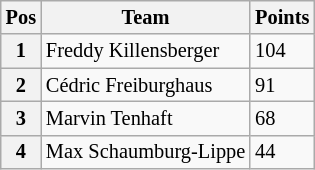<table class="wikitable" style="font-size: 85%;">
<tr>
<th>Pos</th>
<th>Team</th>
<th>Points</th>
</tr>
<tr>
<th>1</th>
<td> Freddy Killensberger</td>
<td>104</td>
</tr>
<tr>
<th>2</th>
<td> Cédric Freiburghaus</td>
<td>91</td>
</tr>
<tr>
<th>3</th>
<td> Marvin Tenhaft</td>
<td>68</td>
</tr>
<tr>
<th>4</th>
<td> Max Schaumburg-Lippe</td>
<td>44</td>
</tr>
</table>
